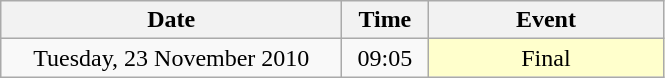<table class = "wikitable" style="text-align:center;">
<tr>
<th width=220>Date</th>
<th width=50>Time</th>
<th width=150>Event</th>
</tr>
<tr>
<td>Tuesday, 23 November 2010</td>
<td>09:05</td>
<td bgcolor=ffffcc>Final</td>
</tr>
</table>
